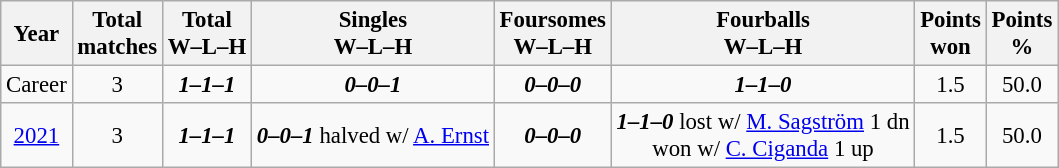<table class="wikitable" style="text-align:center; font-size: 95%;">
<tr>
<th>Year</th>
<th>Total<br>matches</th>
<th>Total<br>W–L–H</th>
<th>Singles<br>W–L–H</th>
<th>Foursomes<br>W–L–H</th>
<th>Fourballs<br>W–L–H</th>
<th>Points<br>won</th>
<th>Points<br>%</th>
</tr>
<tr>
<td>Career</td>
<td>3</td>
<td><strong><em>1–1–1</em></strong></td>
<td><strong><em>0–0–1</em></strong></td>
<td><strong><em>0–0–0</em></strong></td>
<td><strong><em>1–1–0</em></strong></td>
<td>1.5</td>
<td>50.0</td>
</tr>
<tr>
<td><a href='#'>2021</a></td>
<td>3</td>
<td><strong><em>1–1–1</em></strong></td>
<td><strong><em>0–0–1</em></strong> halved w/ <a href='#'>A. Ernst</a></td>
<td><strong><em>0–0–0</em></strong></td>
<td><strong><em>1–1–0</em></strong> lost w/ <a href='#'>M. Sagström</a> 1 dn<br>won w/ <a href='#'>C. Ciganda</a> 1 up</td>
<td>1.5</td>
<td>50.0</td>
</tr>
</table>
